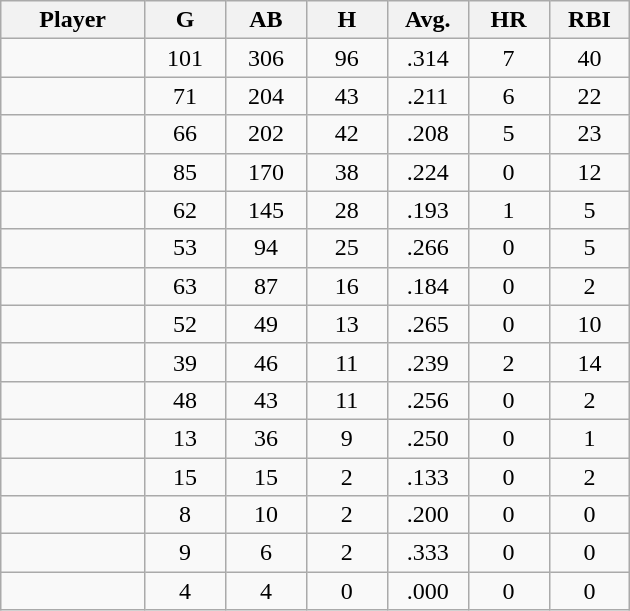<table class="wikitable sortable">
<tr>
<th bgcolor="#DDDDFF" width="16%">Player</th>
<th bgcolor="#DDDDFF" width="9%">G</th>
<th bgcolor="#DDDDFF" width="9%">AB</th>
<th bgcolor="#DDDDFF" width="9%">H</th>
<th bgcolor="#DDDDFF" width="9%">Avg.</th>
<th bgcolor="#DDDDFF" width="9%">HR</th>
<th bgcolor="#DDDDFF" width="9%">RBI</th>
</tr>
<tr align="center">
<td></td>
<td>101</td>
<td>306</td>
<td>96</td>
<td>.314</td>
<td>7</td>
<td>40</td>
</tr>
<tr align="center">
<td></td>
<td>71</td>
<td>204</td>
<td>43</td>
<td>.211</td>
<td>6</td>
<td>22</td>
</tr>
<tr align="center">
<td></td>
<td>66</td>
<td>202</td>
<td>42</td>
<td>.208</td>
<td>5</td>
<td>23</td>
</tr>
<tr align="center">
<td></td>
<td>85</td>
<td>170</td>
<td>38</td>
<td>.224</td>
<td>0</td>
<td>12</td>
</tr>
<tr align="center">
<td></td>
<td>62</td>
<td>145</td>
<td>28</td>
<td>.193</td>
<td>1</td>
<td>5</td>
</tr>
<tr align="center">
<td></td>
<td>53</td>
<td>94</td>
<td>25</td>
<td>.266</td>
<td>0</td>
<td>5</td>
</tr>
<tr align="center">
<td></td>
<td>63</td>
<td>87</td>
<td>16</td>
<td>.184</td>
<td>0</td>
<td>2</td>
</tr>
<tr align="center">
<td></td>
<td>52</td>
<td>49</td>
<td>13</td>
<td>.265</td>
<td>0</td>
<td>10</td>
</tr>
<tr align="center">
<td></td>
<td>39</td>
<td>46</td>
<td>11</td>
<td>.239</td>
<td>2</td>
<td>14</td>
</tr>
<tr align="center">
<td></td>
<td>48</td>
<td>43</td>
<td>11</td>
<td>.256</td>
<td>0</td>
<td>2</td>
</tr>
<tr align="center">
<td></td>
<td>13</td>
<td>36</td>
<td>9</td>
<td>.250</td>
<td>0</td>
<td>1</td>
</tr>
<tr align="center">
<td></td>
<td>15</td>
<td>15</td>
<td>2</td>
<td>.133</td>
<td>0</td>
<td>2</td>
</tr>
<tr align="center">
<td></td>
<td>8</td>
<td>10</td>
<td>2</td>
<td>.200</td>
<td>0</td>
<td>0</td>
</tr>
<tr align="center">
<td></td>
<td>9</td>
<td>6</td>
<td>2</td>
<td>.333</td>
<td>0</td>
<td>0</td>
</tr>
<tr align="center">
<td></td>
<td>4</td>
<td>4</td>
<td>0</td>
<td>.000</td>
<td>0</td>
<td>0</td>
</tr>
</table>
